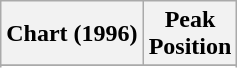<table class="wikitable sortable plainrowheaders" style="text-align:center">
<tr>
<th>Chart (1996)</th>
<th>Peak<br>Position</th>
</tr>
<tr>
</tr>
<tr>
</tr>
<tr>
</tr>
<tr>
</tr>
</table>
